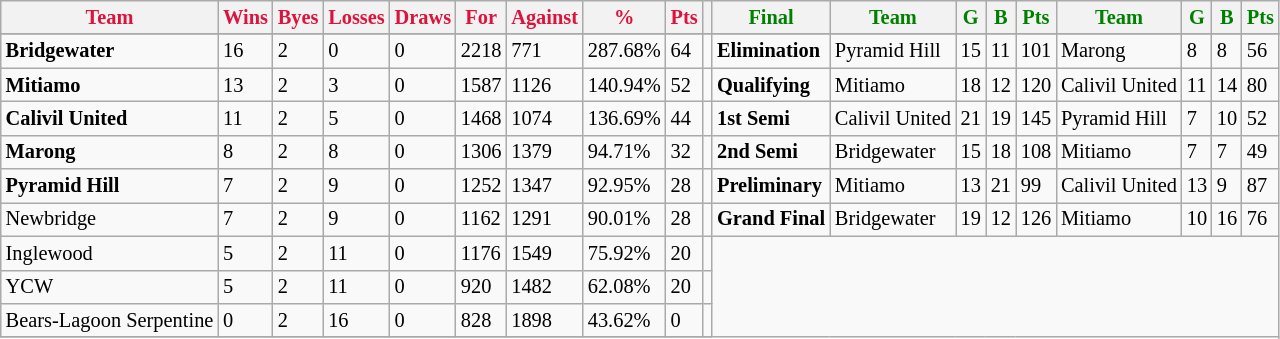<table style="font-size: 85%; text-align: left;" class="wikitable">
<tr>
<th style="color:crimson">Team</th>
<th style="color:crimson">Wins</th>
<th style="color:crimson">Byes</th>
<th style="color:crimson">Losses</th>
<th style="color:crimson">Draws</th>
<th style="color:crimson">For</th>
<th style="color:crimson">Against</th>
<th style="color:crimson">%</th>
<th style="color:crimson">Pts</th>
<th></th>
<th style="color:green">Final</th>
<th style="color:green">Team</th>
<th style="color:green">G</th>
<th style="color:green">B</th>
<th style="color:green">Pts</th>
<th style="color:green">Team</th>
<th style="color:green">G</th>
<th style="color:green">B</th>
<th style="color:green">Pts</th>
</tr>
<tr>
</tr>
<tr>
</tr>
<tr>
<td><strong>	Bridgewater	</strong></td>
<td>16</td>
<td>2</td>
<td>0</td>
<td>0</td>
<td>2218</td>
<td>771</td>
<td>287.68%</td>
<td>64</td>
<td></td>
<td><strong>Elimination</strong></td>
<td>Pyramid Hill</td>
<td>15</td>
<td>11</td>
<td>101</td>
<td>Marong</td>
<td>8</td>
<td>8</td>
<td>56</td>
</tr>
<tr>
<td><strong>	Mitiamo	</strong></td>
<td>13</td>
<td>2</td>
<td>3</td>
<td>0</td>
<td>1587</td>
<td>1126</td>
<td>140.94%</td>
<td>52</td>
<td></td>
<td><strong>Qualifying</strong></td>
<td>Mitiamo</td>
<td>18</td>
<td>12</td>
<td>120</td>
<td>Calivil United</td>
<td>11</td>
<td>14</td>
<td>80</td>
</tr>
<tr>
<td><strong>	Calivil United	</strong></td>
<td>11</td>
<td>2</td>
<td>5</td>
<td>0</td>
<td>1468</td>
<td>1074</td>
<td>136.69%</td>
<td>44</td>
<td></td>
<td><strong>1st Semi</strong></td>
<td>Calivil United</td>
<td>21</td>
<td>19</td>
<td>145</td>
<td>Pyramid Hill</td>
<td>7</td>
<td>10</td>
<td>52</td>
</tr>
<tr>
<td><strong>	Marong	</strong></td>
<td>8</td>
<td>2</td>
<td>8</td>
<td>0</td>
<td>1306</td>
<td>1379</td>
<td>94.71%</td>
<td>32</td>
<td></td>
<td><strong>2nd Semi</strong></td>
<td>Bridgewater</td>
<td>15</td>
<td>18</td>
<td>108</td>
<td>Mitiamo</td>
<td>7</td>
<td>7</td>
<td>49</td>
</tr>
<tr>
<td><strong>	Pyramid Hill	</strong></td>
<td>7</td>
<td>2</td>
<td>9</td>
<td>0</td>
<td>1252</td>
<td>1347</td>
<td>92.95%</td>
<td>28</td>
<td></td>
<td><strong>Preliminary</strong></td>
<td>Mitiamo</td>
<td>13</td>
<td>21</td>
<td>99</td>
<td>Calivil United</td>
<td>13</td>
<td>9</td>
<td>87</td>
</tr>
<tr>
<td>Newbridge</td>
<td>7</td>
<td>2</td>
<td>9</td>
<td>0</td>
<td>1162</td>
<td>1291</td>
<td>90.01%</td>
<td>28</td>
<td></td>
<td><strong>Grand Final</strong></td>
<td>Bridgewater</td>
<td>19</td>
<td>12</td>
<td>126</td>
<td>Mitiamo</td>
<td>10</td>
<td>16</td>
<td>76</td>
</tr>
<tr>
<td>Inglewood</td>
<td>5</td>
<td>2</td>
<td>11</td>
<td>0</td>
<td>1176</td>
<td>1549</td>
<td>75.92%</td>
<td>20</td>
<td></td>
</tr>
<tr>
<td>YCW</td>
<td>5</td>
<td>2</td>
<td>11</td>
<td>0</td>
<td>920</td>
<td>1482</td>
<td>62.08%</td>
<td>20</td>
<td></td>
</tr>
<tr>
<td>Bears-Lagoon Serpentine</td>
<td>0</td>
<td>2</td>
<td>16</td>
<td>0</td>
<td>828</td>
<td>1898</td>
<td>43.62%</td>
<td>0</td>
<td></td>
</tr>
<tr>
</tr>
</table>
